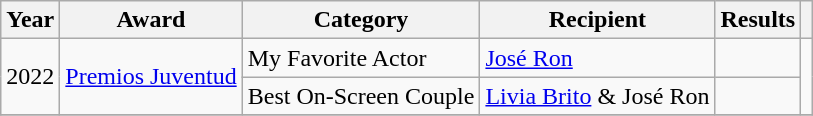<table class="wikitable plainrowheaders">
<tr>
<th scope="col">Year</th>
<th scope="col">Award</th>
<th scope="col">Category</th>
<th scope="col">Recipient</th>
<th scope="col">Results</th>
<th scope="col"></th>
</tr>
<tr>
<td rowspan="2">2022</td>
<td rowspan="2"><a href='#'>Premios Juventud</a></td>
<td>My Favorite Actor</td>
<td><a href='#'>José Ron</a></td>
<td></td>
<td rowspan="2" style="text-align:center;"></td>
</tr>
<tr>
<td>Best On-Screen Couple</td>
<td><a href='#'>Livia Brito</a> & José Ron</td>
<td></td>
</tr>
<tr>
</tr>
</table>
